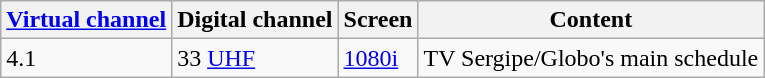<table class = "wikitable">
<tr>
<th><a href='#'>Virtual channel</a></th>
<th>Digital channel</th>
<th>Screen</th>
<th>Content</th>
</tr>
<tr>
<td>4.1</td>
<td>33 <a href='#'>UHF</a></td>
<td><a href='#'>1080i</a></td>
<td>TV Sergipe/Globo's main schedule</td>
</tr>
</table>
